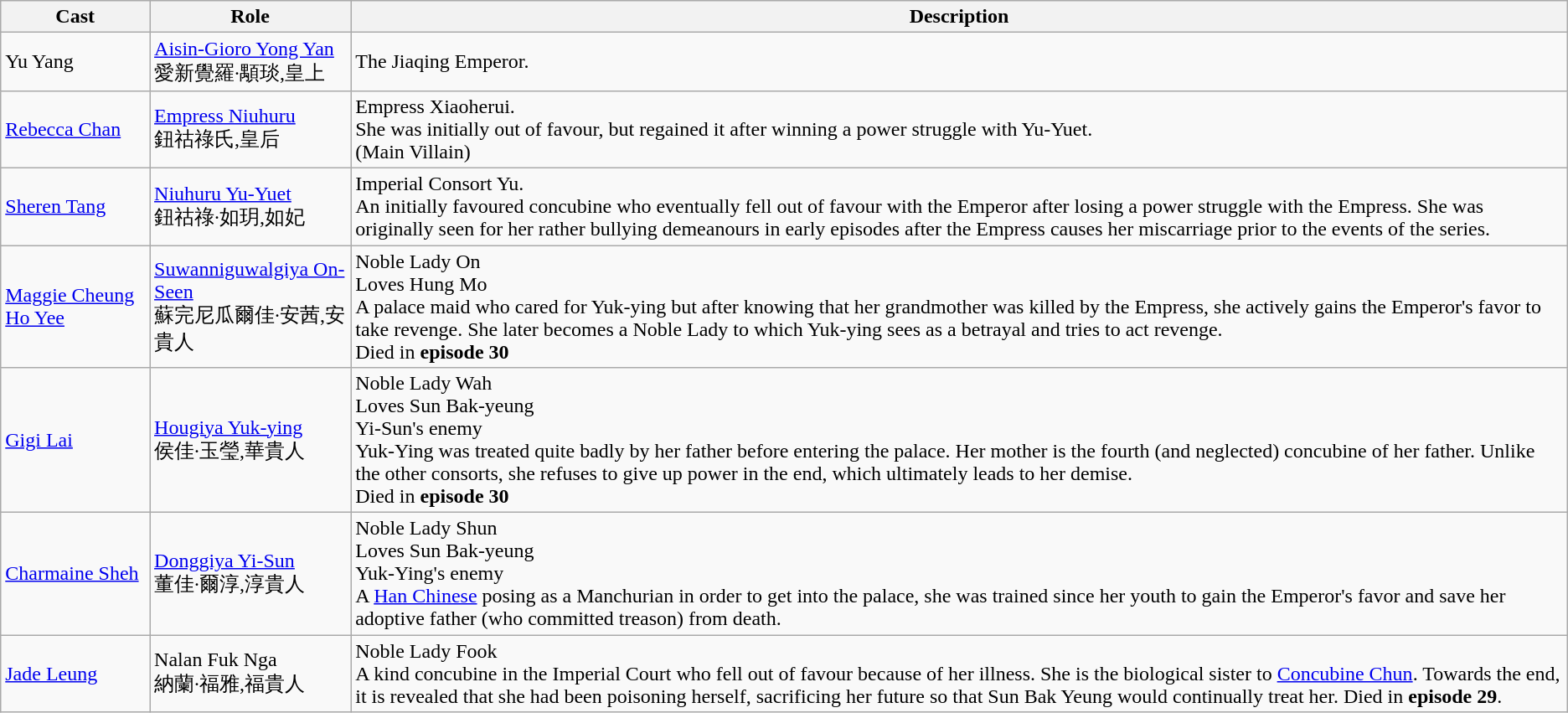<table class="wikitable">
<tr>
<th>Cast</th>
<th>Role</th>
<th>Description</th>
</tr>
<tr>
<td>Yu Yang</td>
<td><a href='#'>Aisin-Gioro Yong Yan</a><br>愛新覺羅·顒琰,皇上</td>
<td>The Jiaqing Emperor.</td>
</tr>
<tr>
<td><a href='#'>Rebecca Chan</a></td>
<td><a href='#'>Empress Niuhuru</a><br>鈕祜祿氏,皇后</td>
<td>Empress Xiaoherui. <br>She was initially out of favour, but regained it after winning a power struggle with Yu-Yuet.<br>(Main Villain)</td>
</tr>
<tr>
<td><a href='#'>Sheren Tang</a></td>
<td><a href='#'>Niuhuru Yu-Yuet</a><br>鈕祜祿·如玥,如妃</td>
<td>Imperial Consort Yu.<br>An initially favoured concubine who eventually fell out of favour with the Emperor after losing a power struggle with the Empress. She was originally seen for her rather bullying demeanours in early episodes after the Empress causes her miscarriage prior to the events of the series.</td>
</tr>
<tr>
<td><a href='#'>Maggie Cheung Ho Yee</a></td>
<td><a href='#'>Suwanniguwalgiya On-Seen</a><br>蘇完尼瓜爾佳·安茜,安貴人</td>
<td>Noble Lady On<br>Loves Hung Mo<br>A palace maid who cared for Yuk-ying but after knowing that her grandmother was killed by the Empress, she actively gains the Emperor's favor to take revenge. She later becomes a Noble Lady to which Yuk-ying sees as a betrayal and tries to act revenge.<br>Died in <strong>episode 30</strong></td>
</tr>
<tr>
<td><a href='#'>Gigi Lai</a></td>
<td><a href='#'>Hougiya Yuk-ying</a><br>侯佳·玉瑩,華貴人</td>
<td>Noble Lady Wah<br>Loves Sun Bak-yeung<br>Yi-Sun's enemy<br>Yuk-Ying was treated quite badly by her father before entering the palace. Her mother is the fourth (and neglected) concubine of her father. Unlike the other consorts, she refuses to give up power in the end, which ultimately leads to her demise.<br>Died in <strong>episode 30</strong></td>
</tr>
<tr>
<td><a href='#'>Charmaine Sheh</a></td>
<td><a href='#'>Donggiya Yi-Sun</a><br>董佳·爾淳,淳貴人</td>
<td>Noble Lady Shun<br>Loves Sun Bak-yeung<br>Yuk-Ying's enemy<br>A <a href='#'>Han Chinese</a> posing as a Manchurian in order to get into the palace, she was trained since her youth to gain the Emperor's favor and save her adoptive father (who committed treason) from death.</td>
</tr>
<tr>
<td><a href='#'>Jade Leung</a></td>
<td>Nalan Fuk Nga<br>納蘭·福雅,福貴人</td>
<td>Noble Lady Fook<br>A kind concubine in the Imperial Court who fell out of favour because of her illness. She is the biological sister to <a href='#'>Concubine Chun</a>. Towards the end, it is revealed that she had been poisoning herself, sacrificing her future so that Sun Bak Yeung would continually treat her. Died in <strong>episode 29</strong>.</td>
</tr>
</table>
